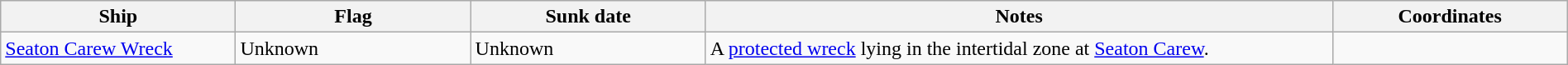<table class=wikitable | style = "width:100%">
<tr>
<th style="width:15%">Ship</th>
<th style="width:15%">Flag</th>
<th style="width:15%">Sunk date</th>
<th style="width:40%">Notes</th>
<th style="width:15%">Coordinates</th>
</tr>
<tr>
<td><a href='#'>Seaton Carew Wreck</a></td>
<td>Unknown</td>
<td>Unknown</td>
<td>A <a href='#'>protected wreck</a> lying in the intertidal zone at <a href='#'>Seaton Carew</a>.</td>
<td></td>
</tr>
</table>
